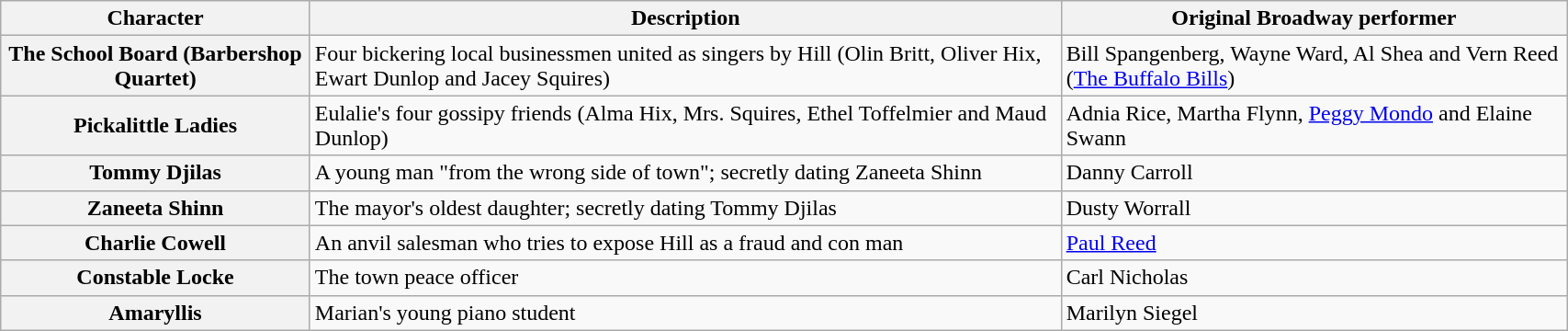<table class="wikitable sortable" style="width:90%;">
<tr>
<th scope="col">Character</th>
<th scope="col" class="unsortable">Description</th>
<th scope="col" class="unsortable">Original Broadway performer</th>
</tr>
<tr>
<th scope="row">The School Board (Barbershop Quartet)</th>
<td>Four bickering local businessmen united as singers by Hill (Olin Britt, Oliver Hix, Ewart Dunlop and Jacey Squires)</td>
<td>Bill Spangenberg, Wayne Ward, Al Shea and Vern Reed (<a href='#'>The Buffalo Bills</a>)</td>
</tr>
<tr>
<th scope="row">Pickalittle Ladies</th>
<td>Eulalie's four gossipy friends (Alma Hix, Mrs. Squires, Ethel Toffelmier and Maud Dunlop)</td>
<td>Adnia Rice, Martha Flynn, <a href='#'>Peggy Mondo</a> and Elaine Swann</td>
</tr>
<tr>
<th scope="row">Tommy Djilas</th>
<td>A young man "from the wrong side of town"; secretly dating Zaneeta Shinn</td>
<td>Danny Carroll</td>
</tr>
<tr>
<th scope="row">Zaneeta Shinn</th>
<td>The mayor's oldest daughter; secretly dating Tommy Djilas</td>
<td>Dusty Worrall</td>
</tr>
<tr>
<th scope="row">Charlie Cowell</th>
<td>An anvil salesman who tries to expose Hill as a fraud and con man</td>
<td><a href='#'>Paul Reed</a></td>
</tr>
<tr>
<th scope="row">Constable Locke</th>
<td>The town peace officer</td>
<td>Carl Nicholas</td>
</tr>
<tr>
<th scope="row">Amaryllis</th>
<td>Marian's young piano student</td>
<td>Marilyn Siegel</td>
</tr>
</table>
